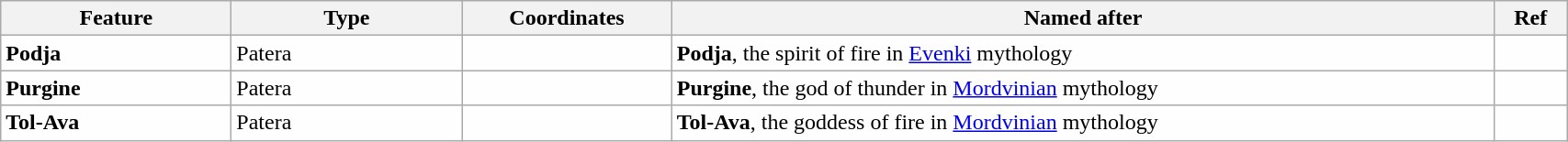<table class="wikitable" style="min-width: 90%;">
<tr>
<th style="width:10em">Feature</th>
<th style="width:10em">Type</th>
<th>Coordinates</th>
<th>Named after</th>
<th>Ref</th>
</tr>
<tr id=001 bgcolor=#fefefe>
<td><strong>Podja</strong></td>
<td>Patera</td>
<td></td>
<td><strong>Podja</strong>, the spirit of fire in <a href='#'>Evenki</a> mythology</td>
<td></td>
</tr>
<tr id=002 bgcolor=#fefefe>
<td><strong>Purgine</strong></td>
<td>Patera</td>
<td></td>
<td><strong>Purgine</strong>, the god of thunder in <a href='#'>Mordvinian</a> mythology</td>
<td></td>
</tr>
<tr id=003 bgcolor=#fefefe>
<td><strong>Tol-Ava</strong></td>
<td>Patera</td>
<td></td>
<td><strong>Tol-Ava</strong>, the goddess of fire in <a href='#'>Mordvinian</a> mythology</td>
<td></td>
</tr>
</table>
